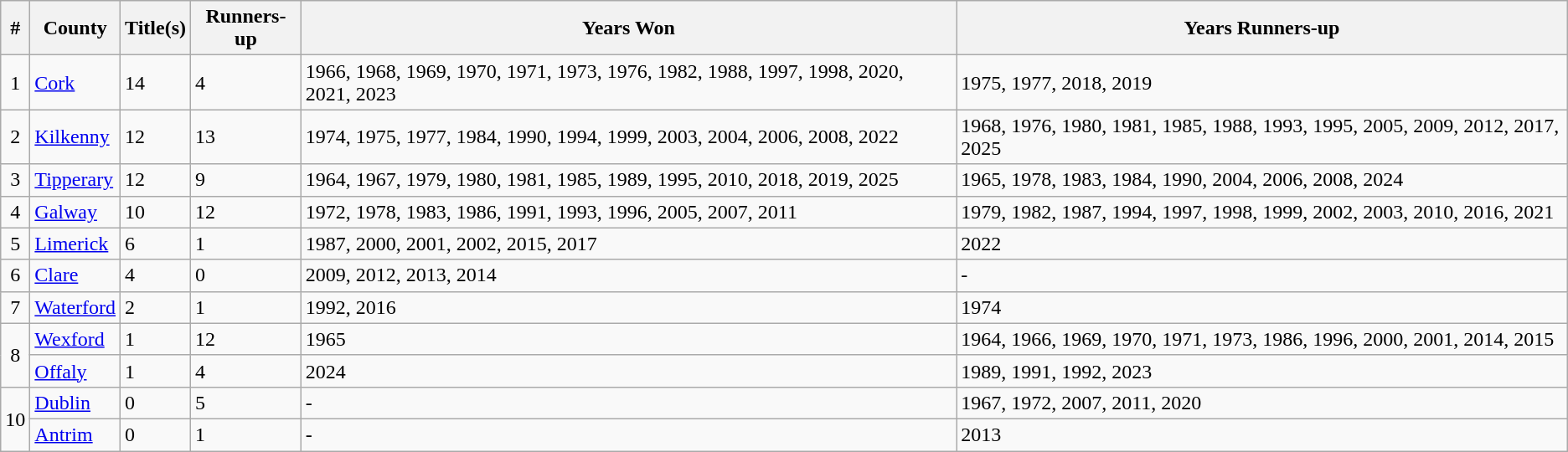<table class=wikitable>
<tr>
<th>#</th>
<th>County</th>
<th>Title(s)</th>
<th>Runners-up</th>
<th>Years Won</th>
<th>Years Runners-up</th>
</tr>
<tr>
<td rowspan=1 align=center>1</td>
<td> <a href='#'>Cork</a></td>
<td>14</td>
<td>4</td>
<td>1966, 1968, 1969, 1970, 1971, 1973, 1976, 1982, 1988, 1997, 1998, 2020, 2021, 2023</td>
<td>1975, 1977, 2018, 2019</td>
</tr>
<tr>
<td rowspan=1 align=center>2</td>
<td> <a href='#'>Kilkenny</a></td>
<td>12</td>
<td>13</td>
<td>1974, 1975, 1977, 1984, 1990, 1994, 1999, 2003, 2004, 2006, 2008, 2022</td>
<td>1968, 1976, 1980, 1981, 1985, 1988, 1993, 1995, 2005, 2009, 2012, 2017, 2025</td>
</tr>
<tr>
<td rowspan=1 align=center>3</td>
<td> <a href='#'>Tipperary</a></td>
<td>12</td>
<td>9</td>
<td>1964, 1967, 1979, 1980, 1981, 1985, 1989, 1995, 2010, 2018, 2019, 2025</td>
<td>1965, 1978, 1983, 1984, 1990, 2004, 2006, 2008, 2024</td>
</tr>
<tr>
<td align=center>4</td>
<td> <a href='#'>Galway</a></td>
<td>10</td>
<td>12</td>
<td>1972, 1978, 1983, 1986, 1991, 1993, 1996, 2005, 2007, 2011</td>
<td>1979, 1982, 1987, 1994, 1997, 1998, 1999, 2002, 2003, 2010, 2016, 2021</td>
</tr>
<tr>
<td align=center>5</td>
<td> <a href='#'>Limerick</a></td>
<td>6</td>
<td>1</td>
<td>1987, 2000, 2001, 2002, 2015, 2017</td>
<td>2022</td>
</tr>
<tr>
<td align=center>6</td>
<td> <a href='#'>Clare</a></td>
<td>4</td>
<td>0</td>
<td>2009, 2012, 2013, 2014</td>
<td>-</td>
</tr>
<tr>
<td rowspan=1 align=center>7</td>
<td> <a href='#'>Waterford</a></td>
<td>2</td>
<td>1</td>
<td>1992, 2016</td>
<td>1974</td>
</tr>
<tr>
<td rowspan=2 align=center>8</td>
<td> <a href='#'>Wexford</a></td>
<td>1</td>
<td>12</td>
<td>1965</td>
<td>1964, 1966, 1969, 1970, 1971, 1973, 1986, 1996, 2000, 2001, 2014, 2015</td>
</tr>
<tr>
<td> <a href='#'>Offaly</a></td>
<td>1</td>
<td>4</td>
<td>2024</td>
<td>1989, 1991, 1992, 2023</td>
</tr>
<tr>
<td rowspan="2" align="center">10</td>
<td> <a href='#'>Dublin</a></td>
<td>0</td>
<td>5</td>
<td>-</td>
<td>1967, 1972, 2007, 2011, 2020</td>
</tr>
<tr>
<td> <a href='#'>Antrim</a></td>
<td>0</td>
<td>1</td>
<td>-</td>
<td>2013</td>
</tr>
</table>
